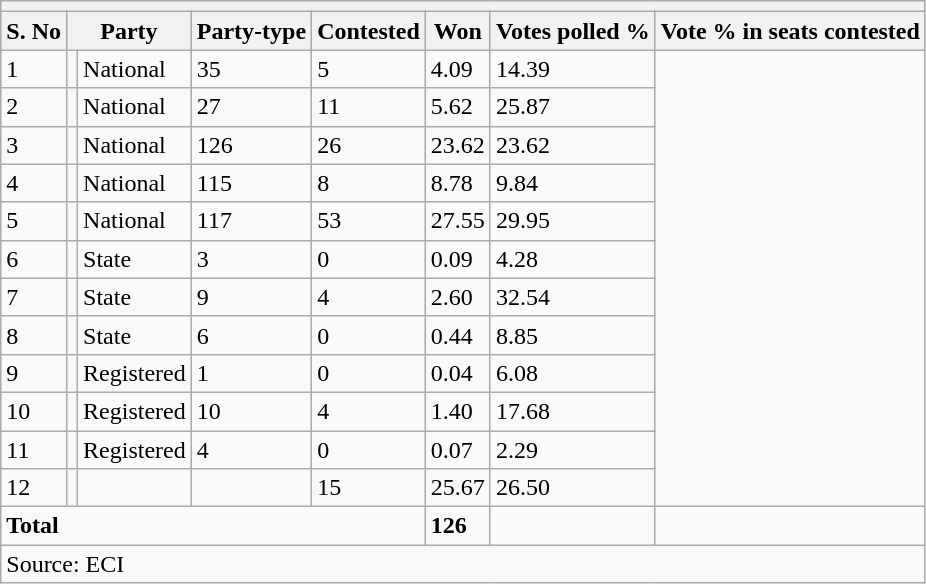<table class="wikitable sortable">
<tr>
<th colspan=10></th>
</tr>
<tr>
<th>S. No</th>
<th colspan="2">Party</th>
<th>Party-type</th>
<th>Contested</th>
<th>Won</th>
<th>Votes polled %</th>
<th>Vote % in seats contested</th>
</tr>
<tr>
<td>1</td>
<td></td>
<td>National</td>
<td>35</td>
<td>5</td>
<td>4.09</td>
<td>14.39</td>
</tr>
<tr>
<td>2</td>
<td></td>
<td>National</td>
<td>27</td>
<td>11</td>
<td>5.62</td>
<td>25.87</td>
</tr>
<tr>
<td>3</td>
<td></td>
<td>National</td>
<td>126</td>
<td>26</td>
<td>23.62</td>
<td>23.62</td>
</tr>
<tr>
<td>4</td>
<td></td>
<td>National</td>
<td>115</td>
<td>8</td>
<td>8.78</td>
<td>9.84</td>
</tr>
<tr>
<td>5</td>
<td></td>
<td>National</td>
<td>117</td>
<td>53</td>
<td>27.55</td>
<td>29.95</td>
</tr>
<tr>
<td>6</td>
<td></td>
<td>State</td>
<td>3</td>
<td>0</td>
<td>0.09</td>
<td>4.28</td>
</tr>
<tr>
<td>7</td>
<td></td>
<td>State</td>
<td>9</td>
<td>4</td>
<td>2.60</td>
<td>32.54</td>
</tr>
<tr>
<td>8</td>
<td></td>
<td>State</td>
<td>6</td>
<td>0</td>
<td>0.44</td>
<td>8.85</td>
</tr>
<tr>
<td>9</td>
<td></td>
<td>Registered</td>
<td>1</td>
<td>0</td>
<td>0.04</td>
<td>6.08</td>
</tr>
<tr>
<td>10</td>
<td></td>
<td>Registered</td>
<td>10</td>
<td>4</td>
<td>1.40</td>
<td>17.68</td>
</tr>
<tr>
<td>11</td>
<td></td>
<td>Registered</td>
<td>4</td>
<td>0</td>
<td>0.07</td>
<td>2.29</td>
</tr>
<tr>
<td>12</td>
<td></td>
<td></td>
<td></td>
<td>15</td>
<td>25.67</td>
<td>26.50</td>
</tr>
<tr>
<td colspan="5 style="text-align:center;"><strong>Total</strong></td>
<td><strong>126</strong></td>
<td></td>
<td></td>
</tr>
<tr>
<td align=left colspan=8>Source: ECI</td>
</tr>
</table>
